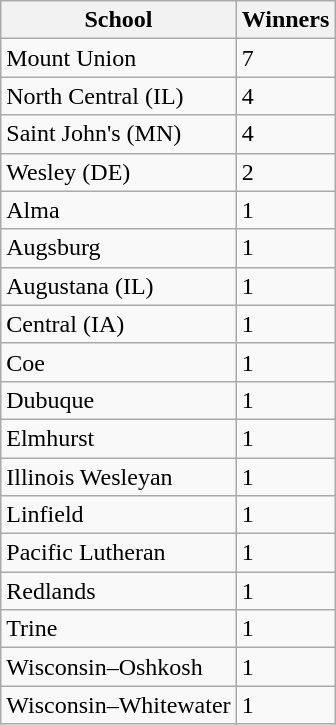<table class="wikitable plainrowheaders sortable">
<tr>
<th bgcolor="#e5e5e5">School</th>
<th bgcolor="#e5e5e5">Winners</th>
</tr>
<tr>
<td>Mount Union</td>
<td>7</td>
</tr>
<tr>
<td>North Central (IL)</td>
<td>4</td>
</tr>
<tr>
<td>Saint John's (MN)</td>
<td>4</td>
</tr>
<tr>
<td>Wesley (DE)</td>
<td>2</td>
</tr>
<tr>
<td>Alma</td>
<td>1</td>
</tr>
<tr>
<td>Augsburg</td>
<td>1</td>
</tr>
<tr>
<td>Augustana (IL)</td>
<td>1</td>
</tr>
<tr>
<td>Central (IA)</td>
<td>1</td>
</tr>
<tr>
<td>Coe</td>
<td>1</td>
</tr>
<tr>
<td>Dubuque</td>
<td>1</td>
</tr>
<tr>
<td>Elmhurst</td>
<td>1</td>
</tr>
<tr>
<td>Illinois Wesleyan</td>
<td>1</td>
</tr>
<tr>
<td>Linfield</td>
<td>1</td>
</tr>
<tr>
<td>Pacific Lutheran</td>
<td>1</td>
</tr>
<tr>
<td>Redlands</td>
<td>1</td>
</tr>
<tr>
<td>Trine</td>
<td>1</td>
</tr>
<tr>
<td>Wisconsin–Oshkosh</td>
<td>1</td>
</tr>
<tr>
<td>Wisconsin–Whitewater</td>
<td>1</td>
</tr>
</table>
